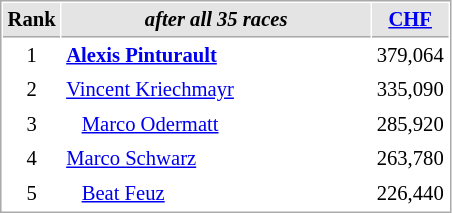<table cellspacing="1" cellpadding="3" style="border:1px solid #aaa; font-size:86%;">
<tr style="background:#e4e4e4;">
<th style="border-bottom:1px solid #aaa; width:10px;">Rank</th>
<th style="border-bottom:1px solid #aaa; width:200px; white-space:nowrap;"><em>after all 35 races</em></th>
<th style="border-bottom:1px solid #aaa; width:37px;"><a href='#'>CHF</a></th>
</tr>
<tr>
<td style="text-align:center;">1</td>
<td> <strong><a href='#'>Alexis Pinturault</a></strong></td>
<td align="right">379,064</td>
</tr>
<tr>
<td style="text-align:center;">2</td>
<td> <a href='#'>Vincent Kriechmayr</a></td>
<td align="right">335,090</td>
</tr>
<tr>
<td style="text-align:center;">3</td>
<td>   <a href='#'>Marco Odermatt</a></td>
<td align="right">285,920</td>
</tr>
<tr>
<td style="text-align:center;">4</td>
<td> <a href='#'>Marco Schwarz</a></td>
<td align="right">263,780</td>
</tr>
<tr>
<td style="text-align:center;">5</td>
<td>   <a href='#'>Beat Feuz</a></td>
<td align="right">226,440</td>
</tr>
</table>
